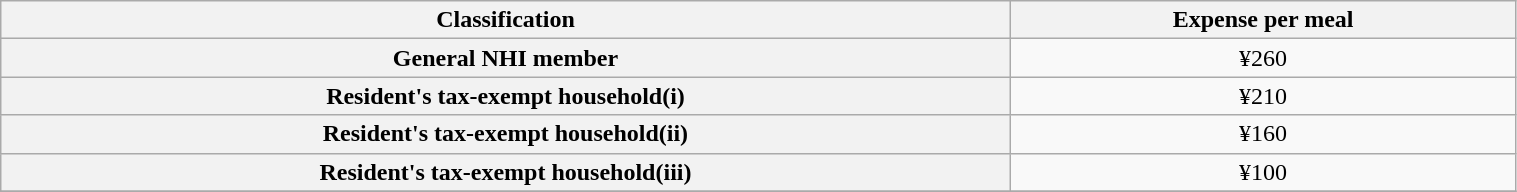<table class="wikitable" style="text-align:center; width:80%;">
<tr>
<th scope="col">Classification</th>
<th scope="col">Expense per meal</th>
</tr>
<tr>
<th scope="row">General NHI member</th>
<td>¥260</td>
</tr>
<tr>
<th scope="row">Resident's tax-exempt household(i)</th>
<td>¥210</td>
</tr>
<tr>
<th scope="row">Resident's tax-exempt household(ii)</th>
<td>¥160</td>
</tr>
<tr>
<th scope="row">Resident's tax-exempt household(iii)</th>
<td>¥100</td>
</tr>
<tr>
</tr>
</table>
